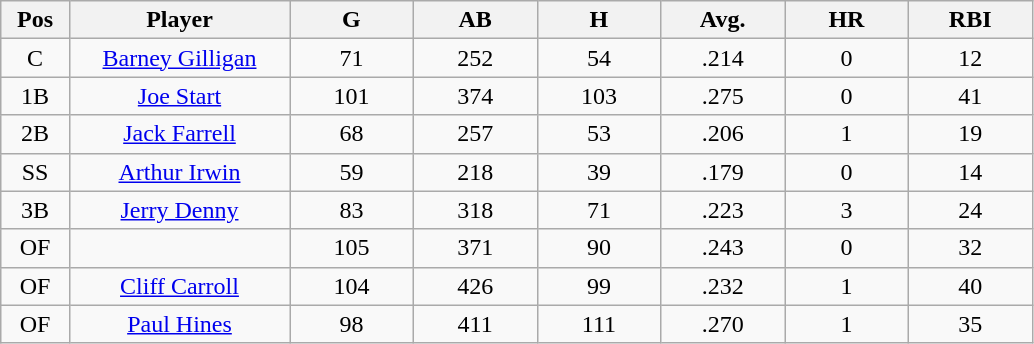<table class="wikitable sortable">
<tr>
<th bgcolor="#DDDDFF" width="5%">Pos</th>
<th bgcolor="#DDDDFF" width="16%">Player</th>
<th bgcolor="#DDDDFF" width="9%">G</th>
<th bgcolor="#DDDDFF" width="9%">AB</th>
<th bgcolor="#DDDDFF" width="9%">H</th>
<th bgcolor="#DDDDFF" width="9%">Avg.</th>
<th bgcolor="#DDDDFF" width="9%">HR</th>
<th bgcolor="#DDDDFF" width="9%">RBI</th>
</tr>
<tr align="center">
<td>C</td>
<td><a href='#'>Barney Gilligan</a></td>
<td>71</td>
<td>252</td>
<td>54</td>
<td>.214</td>
<td>0</td>
<td>12</td>
</tr>
<tr align=center>
<td>1B</td>
<td><a href='#'>Joe Start</a></td>
<td>101</td>
<td>374</td>
<td>103</td>
<td>.275</td>
<td>0</td>
<td>41</td>
</tr>
<tr align=center>
<td>2B</td>
<td><a href='#'>Jack Farrell</a></td>
<td>68</td>
<td>257</td>
<td>53</td>
<td>.206</td>
<td>1</td>
<td>19</td>
</tr>
<tr align=center>
<td>SS</td>
<td><a href='#'>Arthur Irwin</a></td>
<td>59</td>
<td>218</td>
<td>39</td>
<td>.179</td>
<td>0</td>
<td>14</td>
</tr>
<tr align=center>
<td>3B</td>
<td><a href='#'>Jerry Denny</a></td>
<td>83</td>
<td>318</td>
<td>71</td>
<td>.223</td>
<td>3</td>
<td>24</td>
</tr>
<tr align=center>
<td>OF</td>
<td></td>
<td>105</td>
<td>371</td>
<td>90</td>
<td>.243</td>
<td>0</td>
<td>32</td>
</tr>
<tr align="center">
<td>OF</td>
<td><a href='#'>Cliff Carroll</a></td>
<td>104</td>
<td>426</td>
<td>99</td>
<td>.232</td>
<td>1</td>
<td>40</td>
</tr>
<tr align=center>
<td>OF</td>
<td><a href='#'>Paul Hines</a></td>
<td>98</td>
<td>411</td>
<td>111</td>
<td>.270</td>
<td>1</td>
<td>35</td>
</tr>
</table>
